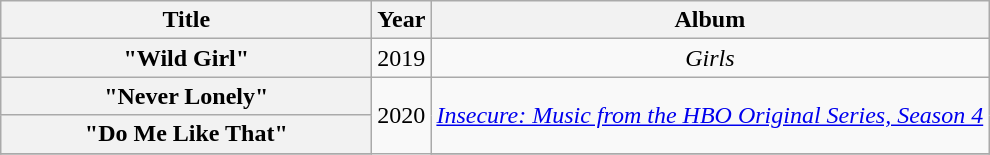<table class="wikitable plainrowheaders" style="text-align:center;">
<tr>
<th scope="col" style="width:15em;">Title</th>
<th scope="col">Year</th>
<th scope="col">Album</th>
</tr>
<tr>
<th scope="row">"Wild Girl" <br></th>
<td>2019</td>
<td><em>Girls</em></td>
</tr>
<tr>
<th scope="row">"Never Lonely"<br></th>
<td rowspan="3">2020</td>
<td rowspan="2"><em><a href='#'>Insecure: Music from the HBO Original Series, Season 4</a></em></td>
</tr>
<tr>
<th scope="row">"Do Me Like That"<br></th>
</tr>
<tr>
</tr>
</table>
